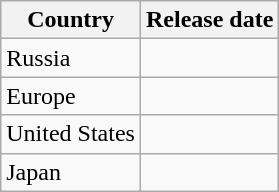<table class="wikitable">
<tr>
<th>Country</th>
<th>Release date</th>
</tr>
<tr>
<td>Russia</td>
<td></td>
</tr>
<tr>
<td>Europe</td>
<td></td>
</tr>
<tr>
<td>United States</td>
<td></td>
</tr>
<tr>
<td>Japan</td>
<td></td>
</tr>
</table>
